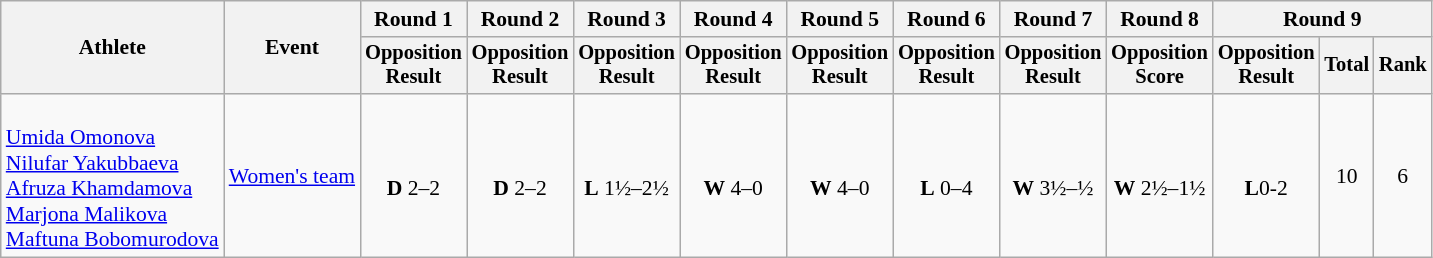<table class=wikitable style=font-size:90%;text-align:center>
<tr>
<th rowspan="2">Athlete</th>
<th rowspan="2">Event</th>
<th>Round 1</th>
<th>Round 2</th>
<th>Round 3</th>
<th>Round 4</th>
<th>Round 5</th>
<th>Round 6</th>
<th>Round 7</th>
<th>Round 8</th>
<th colspan=3>Round 9</th>
</tr>
<tr style="font-size:95%">
<th>Opposition<br>Result</th>
<th>Opposition<br>Result</th>
<th>Opposition<br>Result</th>
<th>Opposition<br>Result</th>
<th>Opposition<br>Result</th>
<th>Opposition<br>Result</th>
<th>Opposition<br>Result</th>
<th>Opposition<br>Score</th>
<th>Opposition<br>Result</th>
<th>Total</th>
<th>Rank</th>
</tr>
<tr>
<td align=left><br><a href='#'>Umida Omonova</a><br><a href='#'>Nilufar Yakubbaeva</a><br><a href='#'>Afruza Khamdamova</a><br><a href='#'>Marjona Malikova</a><br><a href='#'>Maftuna Bobomurodova</a></td>
<td align=left><a href='#'>Women's team</a></td>
<td><br><strong>D</strong> 2–2</td>
<td><br><strong>D</strong> 2–2</td>
<td><br><strong>L</strong> 1½–2½</td>
<td><br><strong>W</strong> 4–0</td>
<td><br><strong>W</strong> 4–0</td>
<td><br><strong>L</strong> 0–4</td>
<td><br><strong>W</strong> 3½–½</td>
<td><br><strong>W</strong> 2½–1½</td>
<td><br><strong>L</strong>0-2</td>
<td>10</td>
<td>6</td>
</tr>
</table>
